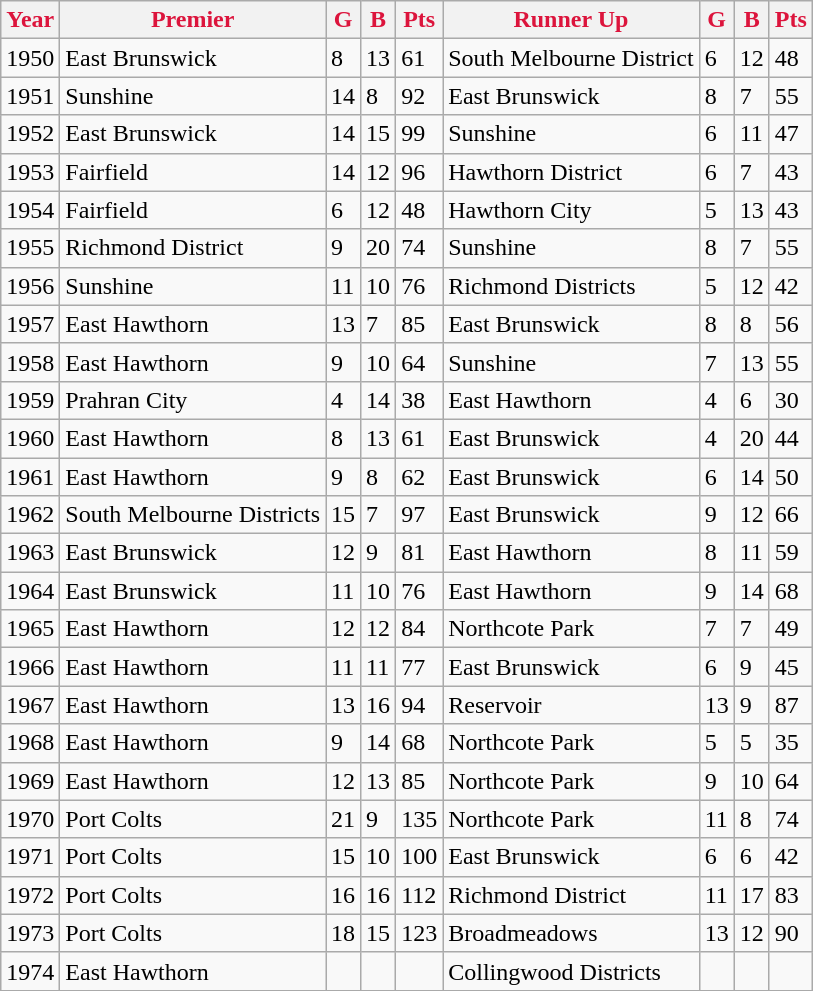<table class="wikitable">
<tr>
<th style="color:crimson">Year</th>
<th style="color:crimson">Premier</th>
<th style="color:crimson">G</th>
<th style="color:crimson">B</th>
<th style="color:crimson">Pts</th>
<th style="color:crimson">Runner Up</th>
<th style="color:crimson">G</th>
<th style="color:crimson">B</th>
<th style="color:crimson">Pts</th>
</tr>
<tr>
<td>1950</td>
<td>East Brunswick</td>
<td>8</td>
<td>13</td>
<td>61</td>
<td>South Melbourne District</td>
<td>6</td>
<td>12</td>
<td>48</td>
</tr>
<tr>
<td>1951</td>
<td>Sunshine</td>
<td>14</td>
<td>8</td>
<td>92</td>
<td>East Brunswick</td>
<td>8</td>
<td>7</td>
<td>55</td>
</tr>
<tr>
<td>1952</td>
<td>East Brunswick</td>
<td>14</td>
<td>15</td>
<td>99</td>
<td>Sunshine</td>
<td>6</td>
<td>11</td>
<td>47</td>
</tr>
<tr>
<td>1953</td>
<td>Fairfield</td>
<td>14</td>
<td>12</td>
<td>96</td>
<td>Hawthorn District</td>
<td>6</td>
<td>7</td>
<td>43</td>
</tr>
<tr>
<td>1954</td>
<td>Fairfield</td>
<td>6</td>
<td>12</td>
<td>48</td>
<td>Hawthorn City</td>
<td>5</td>
<td>13</td>
<td>43</td>
</tr>
<tr>
<td>1955</td>
<td>Richmond District</td>
<td>9</td>
<td>20</td>
<td>74</td>
<td>Sunshine</td>
<td>8</td>
<td>7</td>
<td>55</td>
</tr>
<tr>
<td>1956</td>
<td>Sunshine</td>
<td>11</td>
<td>10</td>
<td>76</td>
<td>Richmond Districts</td>
<td>5</td>
<td>12</td>
<td>42</td>
</tr>
<tr>
<td>1957</td>
<td>East Hawthorn</td>
<td>13</td>
<td>7</td>
<td>85</td>
<td>East Brunswick</td>
<td>8</td>
<td>8</td>
<td>56</td>
</tr>
<tr>
<td>1958</td>
<td>East Hawthorn</td>
<td>9</td>
<td>10</td>
<td>64</td>
<td>Sunshine</td>
<td>7</td>
<td>13</td>
<td>55</td>
</tr>
<tr>
<td>1959</td>
<td>Prahran City</td>
<td>4</td>
<td>14</td>
<td>38</td>
<td>East Hawthorn</td>
<td>4</td>
<td>6</td>
<td>30</td>
</tr>
<tr>
<td>1960</td>
<td>East Hawthorn</td>
<td>8</td>
<td>13</td>
<td>61</td>
<td>East Brunswick</td>
<td>4</td>
<td>20</td>
<td>44</td>
</tr>
<tr>
<td>1961</td>
<td>East Hawthorn</td>
<td>9</td>
<td>8</td>
<td>62</td>
<td>East Brunswick</td>
<td>6</td>
<td>14</td>
<td>50</td>
</tr>
<tr>
<td>1962</td>
<td>South Melbourne Districts</td>
<td>15</td>
<td>7</td>
<td>97</td>
<td>East Brunswick</td>
<td>9</td>
<td>12</td>
<td>66</td>
</tr>
<tr>
<td>1963</td>
<td>East Brunswick</td>
<td>12</td>
<td>9</td>
<td>81</td>
<td>East Hawthorn</td>
<td>8</td>
<td>11</td>
<td>59</td>
</tr>
<tr>
<td>1964</td>
<td>East Brunswick</td>
<td>11</td>
<td>10</td>
<td>76</td>
<td>East Hawthorn</td>
<td>9</td>
<td>14</td>
<td>68</td>
</tr>
<tr>
<td>1965</td>
<td>East Hawthorn</td>
<td>12</td>
<td>12</td>
<td>84</td>
<td>Northcote Park</td>
<td>7</td>
<td>7</td>
<td>49</td>
</tr>
<tr>
<td>1966</td>
<td>East Hawthorn</td>
<td>11</td>
<td>11</td>
<td>77</td>
<td>East Brunswick</td>
<td>6</td>
<td>9</td>
<td>45</td>
</tr>
<tr>
<td>1967</td>
<td>East Hawthorn</td>
<td>13</td>
<td>16</td>
<td>94</td>
<td>Reservoir</td>
<td>13</td>
<td>9</td>
<td>87</td>
</tr>
<tr>
<td>1968</td>
<td>East Hawthorn</td>
<td>9</td>
<td>14</td>
<td>68</td>
<td>Northcote Park</td>
<td>5</td>
<td>5</td>
<td>35</td>
</tr>
<tr>
<td>1969</td>
<td>East Hawthorn</td>
<td>12</td>
<td>13</td>
<td>85</td>
<td>Northcote Park</td>
<td>9</td>
<td>10</td>
<td>64</td>
</tr>
<tr>
<td>1970</td>
<td>Port Colts</td>
<td>21</td>
<td>9</td>
<td>135</td>
<td>Northcote Park</td>
<td>11</td>
<td>8</td>
<td>74</td>
</tr>
<tr>
<td>1971</td>
<td>Port Colts</td>
<td>15</td>
<td>10</td>
<td>100</td>
<td>East Brunswick</td>
<td>6</td>
<td>6</td>
<td>42</td>
</tr>
<tr>
<td>1972</td>
<td>Port Colts</td>
<td>16</td>
<td>16</td>
<td>112</td>
<td>Richmond District</td>
<td>11</td>
<td>17</td>
<td>83</td>
</tr>
<tr>
<td>1973</td>
<td>Port Colts</td>
<td>18</td>
<td>15</td>
<td>123</td>
<td>Broadmeadows</td>
<td>13</td>
<td>12</td>
<td>90</td>
</tr>
<tr>
<td>1974</td>
<td>East Hawthorn</td>
<td></td>
<td></td>
<td></td>
<td>Collingwood Districts</td>
<td></td>
<td></td>
<td></td>
</tr>
<tr>
</tr>
</table>
